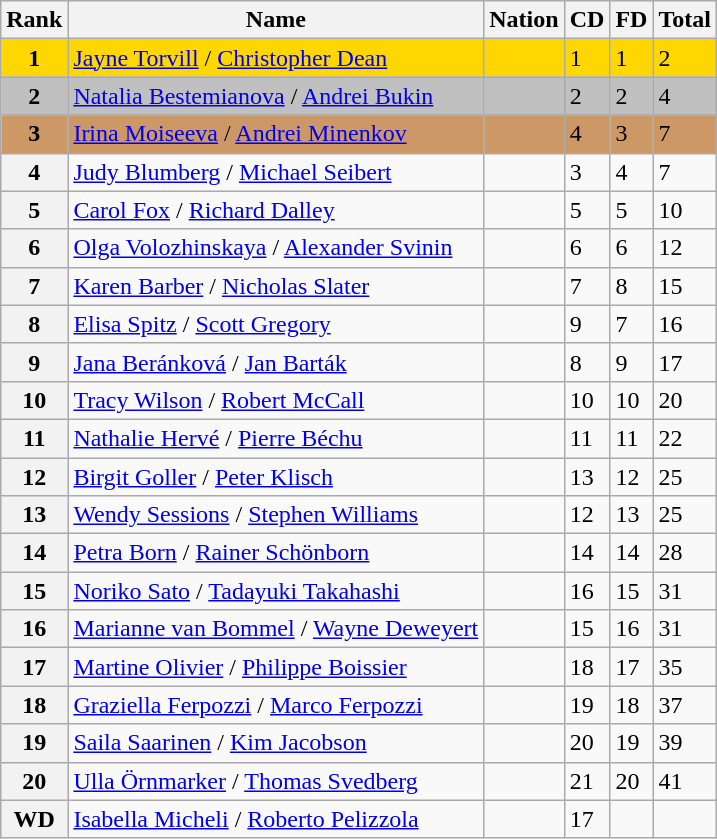<table class="wikitable">
<tr>
<th>Rank</th>
<th>Name</th>
<th>Nation</th>
<th>CD</th>
<th>FD</th>
<th>Total</th>
</tr>
<tr bgcolor=gold>
<td align=center><strong>1</strong></td>
<td><a href='#'>Jayne Torvill</a> / <a href='#'>Christopher Dean</a></td>
<td></td>
<td>1</td>
<td>1</td>
<td>2</td>
</tr>
<tr bgcolor=silver>
<td align=center><strong>2</strong></td>
<td><a href='#'>Natalia Bestemianova</a> / <a href='#'>Andrei Bukin</a></td>
<td></td>
<td>2</td>
<td>2</td>
<td>4</td>
</tr>
<tr bgcolor=cc9966>
<td align=center><strong>3</strong></td>
<td><a href='#'>Irina Moiseeva</a> / <a href='#'>Andrei Minenkov</a></td>
<td></td>
<td>4</td>
<td>3</td>
<td>7</td>
</tr>
<tr>
<th>4</th>
<td><a href='#'>Judy Blumberg</a> / <a href='#'>Michael Seibert</a></td>
<td></td>
<td>3</td>
<td>4</td>
<td>7</td>
</tr>
<tr>
<th>5</th>
<td><a href='#'>Carol Fox</a> / <a href='#'>Richard Dalley</a></td>
<td></td>
<td>5</td>
<td>5</td>
<td>10</td>
</tr>
<tr>
<th>6</th>
<td><a href='#'>Olga Volozhinskaya</a> / <a href='#'>Alexander Svinin</a></td>
<td></td>
<td>6</td>
<td>6</td>
<td>12</td>
</tr>
<tr>
<th>7</th>
<td><a href='#'>Karen Barber</a> / <a href='#'>Nicholas Slater</a></td>
<td></td>
<td>7</td>
<td>8</td>
<td>15</td>
</tr>
<tr>
<th>8</th>
<td><a href='#'>Elisa Spitz</a> / <a href='#'>Scott Gregory</a></td>
<td></td>
<td>9</td>
<td>7</td>
<td>16</td>
</tr>
<tr>
<th>9</th>
<td><a href='#'>Jana Beránková</a> / <a href='#'>Jan Barták</a></td>
<td></td>
<td>8</td>
<td>9</td>
<td>17</td>
</tr>
<tr>
<th>10</th>
<td><a href='#'>Tracy Wilson</a> / <a href='#'>Robert McCall</a></td>
<td></td>
<td>10</td>
<td>10</td>
<td>20</td>
</tr>
<tr>
<th>11</th>
<td><a href='#'>Nathalie Hervé</a> / <a href='#'>Pierre Béchu</a></td>
<td></td>
<td>11</td>
<td>11</td>
<td>22</td>
</tr>
<tr>
<th>12</th>
<td><a href='#'>Birgit Goller</a> / <a href='#'>Peter Klisch</a></td>
<td></td>
<td>13</td>
<td>12</td>
<td>25</td>
</tr>
<tr>
<th>13</th>
<td><a href='#'>Wendy Sessions</a> / <a href='#'>Stephen Williams</a></td>
<td></td>
<td>12</td>
<td>13</td>
<td>25</td>
</tr>
<tr>
<th>14</th>
<td><a href='#'>Petra Born</a> / <a href='#'>Rainer Schönborn</a></td>
<td></td>
<td>14</td>
<td>14</td>
<td>28</td>
</tr>
<tr>
<th>15</th>
<td><a href='#'>Noriko Sato</a> / <a href='#'>Tadayuki Takahashi</a></td>
<td></td>
<td>16</td>
<td>15</td>
<td>31</td>
</tr>
<tr>
<th>16</th>
<td><a href='#'>Marianne van Bommel</a> / <a href='#'>Wayne Deweyert</a></td>
<td></td>
<td>15</td>
<td>16</td>
<td>31</td>
</tr>
<tr>
<th>17</th>
<td><a href='#'>Martine Olivier</a> / <a href='#'>Philippe Boissier</a></td>
<td></td>
<td>18</td>
<td>17</td>
<td>35</td>
</tr>
<tr>
<th>18</th>
<td><a href='#'>Graziella Ferpozzi</a> / <a href='#'>Marco Ferpozzi</a></td>
<td></td>
<td>19</td>
<td>18</td>
<td>37</td>
</tr>
<tr>
<th>19</th>
<td><a href='#'>Saila Saarinen</a> / <a href='#'>Kim Jacobson</a></td>
<td></td>
<td>20</td>
<td>19</td>
<td>39</td>
</tr>
<tr>
<th>20</th>
<td><a href='#'>Ulla Örnmarker</a> / <a href='#'>Thomas Svedberg</a></td>
<td></td>
<td>21</td>
<td>20</td>
<td>41</td>
</tr>
<tr>
<th>WD</th>
<td><a href='#'>Isabella Micheli</a> / <a href='#'>Roberto Pelizzola</a></td>
<td></td>
<td>17</td>
<td></td>
<td></td>
</tr>
</table>
